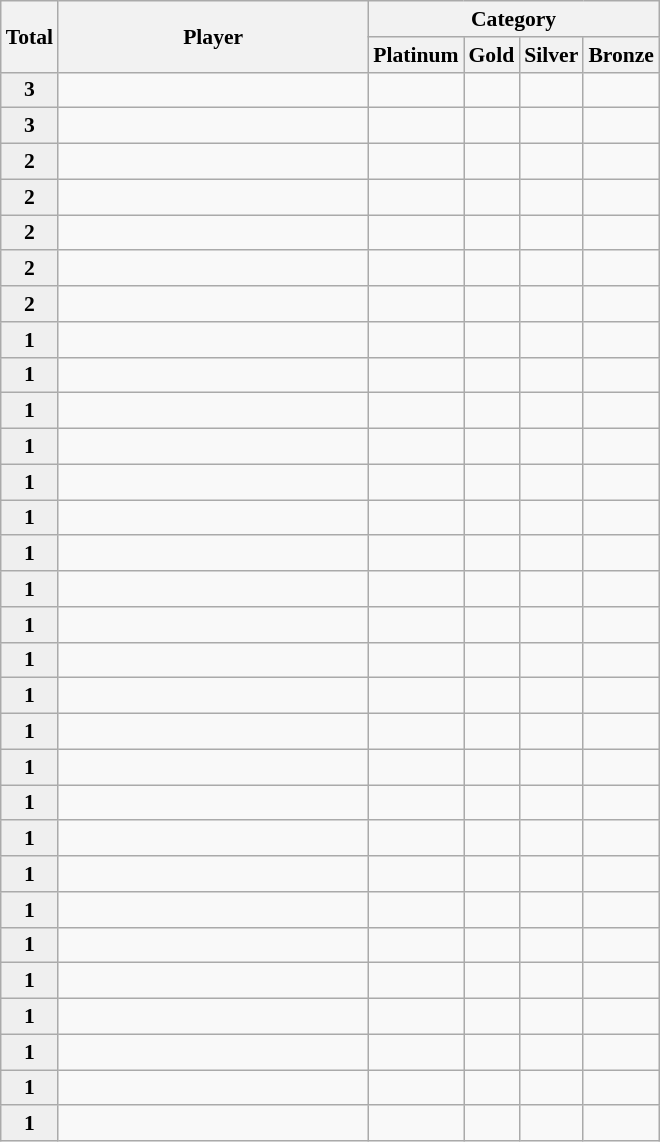<table class="sortable wikitable" style="font-size:90%">
<tr>
<th width="30" rowspan="2">Total</th>
<th width="200" rowspan="2">Player</th>
<th colspan="9">Category</th>
</tr>
<tr>
<th>Platinum</th>
<th>Gold</th>
<th>Silver</th>
<th>Bronze</th>
</tr>
<tr align="center">
<td style="background:#efefef;"><strong>3</strong></td>
<td align="left"></td>
<td> <small> </small></td>
<td> <small></small></td>
<td> <small> </small></td>
<td> <small> </small></td>
</tr>
<tr align="center">
<td style="background:#efefef;"><strong>3</strong></td>
<td align="left"></td>
<td> <small> </small></td>
<td> <small> </small></td>
<td> <small></small></td>
<td> <small> </small></td>
</tr>
<tr align="center">
<td style="background:#efefef;"><strong>2</strong></td>
<td align="left"></td>
<td> <small> </small></td>
<td> <small></small></td>
<td> <small></small></td>
<td> <small> </small></td>
</tr>
<tr align="center">
<td style="background:#efefef;"><strong>2</strong></td>
<td align="left"></td>
<td> <small> </small></td>
<td> <small> </small></td>
<td> <small> </small></td>
<td> <small> </small></td>
</tr>
<tr align="center">
<td style="background:#efefef;"><strong>2</strong></td>
<td align="left"></td>
<td> <small> </small></td>
<td> <small> </small></td>
<td> <small></small></td>
<td> <small></small></td>
</tr>
<tr align="center">
<td style="background:#efefef;"><strong>2</strong></td>
<td align="left"></td>
<td> <small> </small></td>
<td> <small> </small></td>
<td> <small></small></td>
<td> <small></small></td>
</tr>
<tr align="center">
<td style="background:#efefef;"><strong>2</strong></td>
<td align="left"></td>
<td> <small> </small></td>
<td> <small> </small></td>
<td> <small> </small></td>
<td> <small> </small></td>
</tr>
<tr align="center">
<td style="background:#efefef;"><strong>1</strong></td>
<td align="left"></td>
<td> <small> </small></td>
<td> <small></small></td>
<td> <small> </small></td>
<td> <small> </small></td>
</tr>
<tr align="center">
<td style="background:#efefef;"><strong>1</strong></td>
<td align="left"></td>
<td> <small> </small></td>
<td> <small></small></td>
<td> <small> </small></td>
<td> <small> </small></td>
</tr>
<tr align="center">
<td style="background:#efefef;"><strong>1</strong></td>
<td align="left"></td>
<td> <small> </small></td>
<td> <small></small></td>
<td> <small> </small></td>
<td> <small> </small></td>
</tr>
<tr align="center">
<td style="background:#efefef;"><strong>1</strong></td>
<td align="left"></td>
<td> <small> </small></td>
<td> <small></small></td>
<td> <small> </small></td>
<td> <small> </small></td>
</tr>
<tr align="center">
<td style="background:#efefef;"><strong>1</strong></td>
<td align="left"></td>
<td> <small> </small></td>
<td> <small> </small></td>
<td> <small></small></td>
<td> <small> </small></td>
</tr>
<tr align="center">
<td style="background:#efefef;"><strong>1</strong></td>
<td align="left"></td>
<td> <small> </small></td>
<td> <small> </small></td>
<td> <small></small></td>
<td> <small> </small></td>
</tr>
<tr align="center">
<td style="background:#efefef;"><strong>1</strong></td>
<td align="left"></td>
<td> <small> </small></td>
<td> <small> </small></td>
<td> <small></small></td>
<td> <small> </small></td>
</tr>
<tr align="center">
<td style="background:#efefef;"><strong>1</strong></td>
<td align="left"></td>
<td> <small> </small></td>
<td> <small> </small></td>
<td> <small></small></td>
<td> <small> </small></td>
</tr>
<tr align="center">
<td style="background:#efefef;"><strong>1</strong></td>
<td align="left"></td>
<td> <small> </small></td>
<td> <small> </small></td>
<td> <small></small></td>
<td> <small> </small></td>
</tr>
<tr align="center">
<td style="background:#efefef;"><strong>1</strong></td>
<td align="left"></td>
<td> <small> </small></td>
<td> <small> </small></td>
<td> <small></small></td>
<td> <small> </small></td>
</tr>
<tr align="center">
<td style="background:#efefef;"><strong>1</strong></td>
<td align="left"></td>
<td> <small> </small></td>
<td> <small> </small></td>
<td> <small></small></td>
<td> <small> </small></td>
</tr>
<tr align="center">
<td style="background:#efefef;"><strong>1</strong></td>
<td align="left"></td>
<td> <small> </small></td>
<td> <small> </small></td>
<td> <small></small></td>
<td> <small> </small></td>
</tr>
<tr align="center">
<td style="background:#efefef;"><strong>1</strong></td>
<td align="left"></td>
<td> <small> </small></td>
<td> <small> </small></td>
<td> <small></small></td>
<td> <small> </small></td>
</tr>
<tr align="center">
<td style="background:#efefef;"><strong>1</strong></td>
<td align="left"></td>
<td> <small> </small></td>
<td> <small> </small></td>
<td> <small> </small></td>
<td> <small></small></td>
</tr>
<tr align="center">
<td style="background:#efefef;"><strong>1</strong></td>
<td align="left"></td>
<td> <small> </small></td>
<td> <small> </small></td>
<td> <small> </small></td>
<td> <small></small></td>
</tr>
<tr align="center">
<td style="background:#efefef;"><strong>1</strong></td>
<td align="left"></td>
<td> <small> </small></td>
<td> <small> </small></td>
<td> <small> </small></td>
<td> <small></small></td>
</tr>
<tr align="center">
<td style="background:#efefef;"><strong>1</strong></td>
<td align="left"></td>
<td> <small> </small></td>
<td> <small> </small></td>
<td> <small> </small></td>
<td> <small></small></td>
</tr>
<tr align="center">
<td style="background:#efefef;"><strong>1</strong></td>
<td align="left"></td>
<td> <small> </small></td>
<td> <small> </small></td>
<td> <small> </small></td>
<td> <small></small></td>
</tr>
<tr align="center">
<td style="background:#efefef;"><strong>1</strong></td>
<td align="left"></td>
<td> <small> </small></td>
<td> <small> </small></td>
<td> <small> </small></td>
<td> <small></small></td>
</tr>
<tr align="center">
<td style="background:#efefef;"><strong>1</strong></td>
<td align="left"></td>
<td> <small> </small></td>
<td> <small> </small></td>
<td> <small> </small></td>
<td> <small></small></td>
</tr>
<tr align="center">
<td style="background:#efefef;"><strong>1</strong></td>
<td align="left"></td>
<td> <small> </small></td>
<td> <small> </small></td>
<td> <small> </small></td>
<td> <small></small></td>
</tr>
<tr align="center">
<td style="background:#efefef;"><strong>1</strong></td>
<td align="left"></td>
<td> <small> </small></td>
<td> <small> </small></td>
<td> <small> </small></td>
<td> <small></small></td>
</tr>
<tr align="center">
<td style="background:#efefef;"><strong>1</strong></td>
<td align="left"></td>
<td> <small> </small></td>
<td> <small> </small></td>
<td> <small> </small></td>
<td> <small></small></td>
</tr>
</table>
